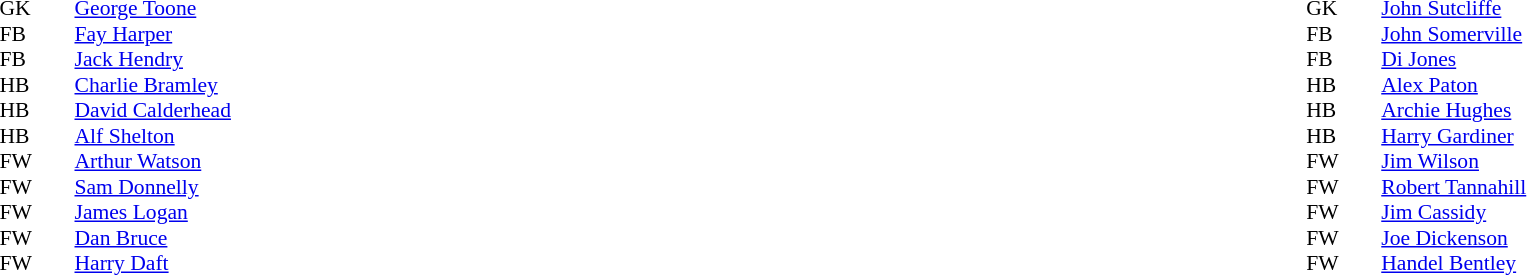<table width="100%">
<tr>
<td valign="top" width="50%"><br><table style="font-size: 90%" cellspacing="0" cellpadding="0">
<tr>
<td colspan="4"></td>
</tr>
<tr>
<th width="25"></th>
<th width="25"></th>
</tr>
<tr>
<td>GK</td>
<td><strong> </strong></td>
<td><a href='#'>George Toone</a></td>
</tr>
<tr>
<td>FB</td>
<td><strong> </strong></td>
<td><a href='#'>Fay Harper</a></td>
</tr>
<tr>
<td>FB</td>
<td><strong> </strong></td>
<td><a href='#'>Jack Hendry</a></td>
</tr>
<tr>
<td>HB</td>
<td><strong> </strong></td>
<td><a href='#'>Charlie Bramley</a></td>
</tr>
<tr>
<td>HB</td>
<td><strong> </strong></td>
<td><a href='#'>David Calderhead</a></td>
</tr>
<tr>
<td>HB</td>
<td><strong> </strong></td>
<td><a href='#'>Alf Shelton</a></td>
</tr>
<tr>
<td>FW</td>
<td><strong> </strong></td>
<td><a href='#'>Arthur Watson</a></td>
</tr>
<tr>
<td>FW</td>
<td><strong> </strong></td>
<td><a href='#'>Sam Donnelly</a></td>
</tr>
<tr>
<td>FW</td>
<td><strong> </strong></td>
<td><a href='#'>James Logan</a></td>
</tr>
<tr>
<td>FW</td>
<td><strong> </strong></td>
<td><a href='#'>Dan Bruce</a></td>
</tr>
<tr>
<td>FW</td>
<td><strong> </strong></td>
<td><a href='#'>Harry Daft</a></td>
</tr>
<tr>
</tr>
</table>
</td>
<td valign="top" width="50%"><br><table style="font-size: 90%" cellspacing="0" cellpadding="0" align="center">
<tr>
<td colspan="4"></td>
</tr>
<tr>
<th width="25"></th>
<th width="25"></th>
</tr>
<tr>
<td>GK</td>
<td><strong> </strong></td>
<td><a href='#'>John Sutcliffe</a></td>
</tr>
<tr>
<td>FB</td>
<td><strong> </strong></td>
<td><a href='#'>John Somerville</a></td>
</tr>
<tr>
<td>FB</td>
<td><strong> </strong></td>
<td><a href='#'>Di Jones</a></td>
</tr>
<tr>
<td>HB</td>
<td><strong> </strong></td>
<td><a href='#'>Alex Paton</a></td>
</tr>
<tr>
<td>HB</td>
<td><strong> </strong></td>
<td><a href='#'>Archie Hughes</a></td>
</tr>
<tr>
<td>HB</td>
<td><strong> </strong></td>
<td><a href='#'>Harry Gardiner</a></td>
</tr>
<tr>
<td>FW</td>
<td><strong> </strong></td>
<td><a href='#'>Jim Wilson</a></td>
</tr>
<tr>
<td>FW</td>
<td><strong> </strong></td>
<td><a href='#'>Robert Tannahill</a></td>
</tr>
<tr>
<td>FW</td>
<td><strong> </strong></td>
<td><a href='#'>Jim Cassidy</a></td>
</tr>
<tr>
<td>FW</td>
<td><strong> </strong></td>
<td><a href='#'>Joe Dickenson</a></td>
</tr>
<tr>
<td>FW</td>
<td><strong> </strong></td>
<td><a href='#'>Handel Bentley</a></td>
</tr>
</table>
</td>
</tr>
</table>
